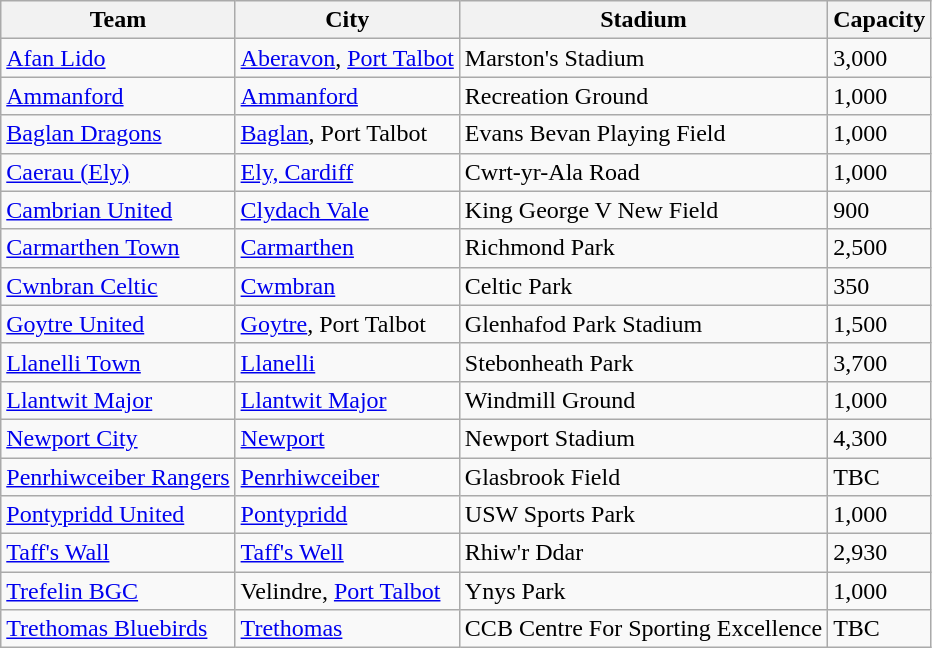<table class="wikitable sortable">
<tr>
<th>Team</th>
<th>City</th>
<th>Stadium</th>
<th>Capacity</th>
</tr>
<tr>
<td><a href='#'>Afan Lido</a></td>
<td><a href='#'>Aberavon</a>, <a href='#'>Port Talbot</a></td>
<td>Marston's Stadium</td>
<td>3,000</td>
</tr>
<tr>
<td><a href='#'>Ammanford</a></td>
<td><a href='#'>Ammanford</a></td>
<td>Recreation Ground</td>
<td>1,000</td>
</tr>
<tr>
<td><a href='#'>Baglan Dragons</a></td>
<td><a href='#'>Baglan</a>, Port Talbot</td>
<td>Evans Bevan Playing Field</td>
<td>1,000</td>
</tr>
<tr>
<td><a href='#'>Caerau (Ely)</a></td>
<td><a href='#'>Ely, Cardiff</a></td>
<td>Cwrt-yr-Ala Road</td>
<td>1,000</td>
</tr>
<tr>
<td><a href='#'>Cambrian United</a></td>
<td><a href='#'>Clydach Vale</a></td>
<td>King George V New Field</td>
<td>900</td>
</tr>
<tr>
<td><a href='#'>Carmarthen Town</a></td>
<td><a href='#'>Carmarthen</a></td>
<td>Richmond Park</td>
<td>2,500</td>
</tr>
<tr>
<td><a href='#'>Cwnbran Celtic</a></td>
<td><a href='#'>Cwmbran</a></td>
<td>Celtic Park</td>
<td>350</td>
</tr>
<tr>
<td><a href='#'>Goytre United</a></td>
<td><a href='#'>Goytre</a>, Port Talbot</td>
<td>Glenhafod Park Stadium</td>
<td>1,500</td>
</tr>
<tr>
<td><a href='#'>Llanelli Town</a></td>
<td><a href='#'>Llanelli</a></td>
<td>Stebonheath Park</td>
<td>3,700</td>
</tr>
<tr>
<td><a href='#'>Llantwit Major</a></td>
<td><a href='#'>Llantwit Major</a></td>
<td>Windmill Ground</td>
<td>1,000</td>
</tr>
<tr>
<td><a href='#'>Newport City</a></td>
<td><a href='#'>Newport</a></td>
<td>Newport Stadium</td>
<td>4,300</td>
</tr>
<tr>
<td><a href='#'>Penrhiwceiber Rangers</a></td>
<td><a href='#'>Penrhiwceiber</a></td>
<td>Glasbrook Field</td>
<td>TBC</td>
</tr>
<tr>
<td><a href='#'>Pontypridd United</a></td>
<td><a href='#'>Pontypridd</a></td>
<td>USW Sports Park</td>
<td>1,000</td>
</tr>
<tr>
<td><a href='#'>Taff's Wall</a></td>
<td><a href='#'>Taff's Well</a></td>
<td>Rhiw'r Ddar</td>
<td>2,930</td>
</tr>
<tr>
<td><a href='#'>Trefelin BGC</a></td>
<td>Velindre, <a href='#'>Port Talbot</a></td>
<td>Ynys Park</td>
<td>1,000</td>
</tr>
<tr>
<td><a href='#'>Trethomas Bluebirds</a></td>
<td><a href='#'>Trethomas</a></td>
<td>CCB Centre For Sporting Excellence</td>
<td>TBC</td>
</tr>
</table>
